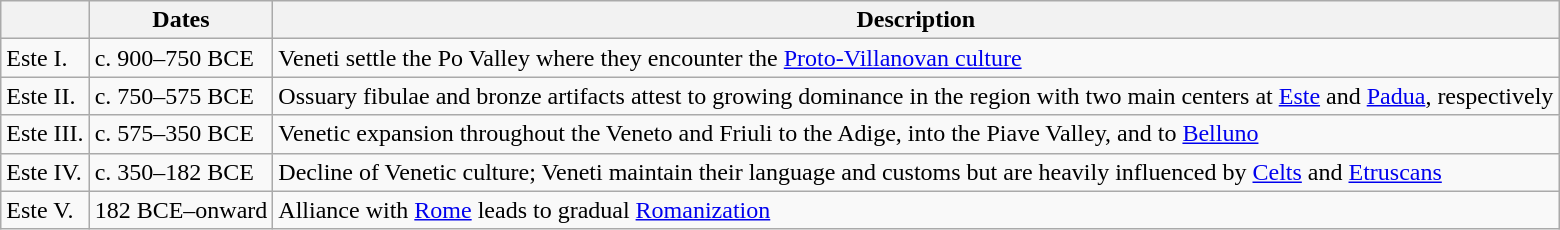<table class="wikitable">
<tr>
<th></th>
<th>Dates</th>
<th>Description</th>
</tr>
<tr>
<td>Este I.</td>
<td>c. 900–750 BCE</td>
<td>Veneti settle the Po Valley where they encounter the <a href='#'>Proto-Villanovan culture</a></td>
</tr>
<tr>
<td>Este II.</td>
<td>c. 750–575 BCE</td>
<td>Ossuary fibulae and bronze artifacts attest to growing dominance in the region with two main centers at <a href='#'>Este</a> and <a href='#'>Padua</a>, respectively</td>
</tr>
<tr>
<td>Este III.</td>
<td>c. 575–350 BCE</td>
<td>Venetic expansion throughout the Veneto and Friuli to the Adige, into the Piave Valley, and to <a href='#'>Belluno</a></td>
</tr>
<tr>
<td>Este IV.</td>
<td>c. 350–182 BCE</td>
<td>Decline of Venetic culture; Veneti maintain their language and customs but are heavily influenced by <a href='#'>Celts</a> and <a href='#'>Etruscans</a></td>
</tr>
<tr>
<td>Este V.</td>
<td>182 BCE–onward</td>
<td>Alliance with <a href='#'>Rome</a> leads to gradual <a href='#'>Romanization</a></td>
</tr>
</table>
